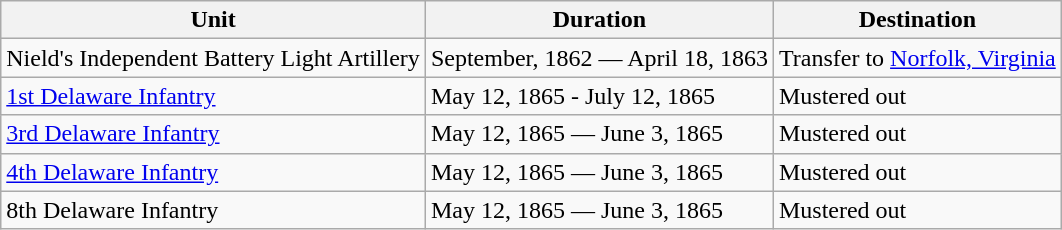<table class="wikitable">
<tr>
<th>Unit</th>
<th>Duration</th>
<th>Destination</th>
</tr>
<tr>
<td>Nield's Independent Battery Light Artillery</td>
<td>September, 1862 — April 18, 1863</td>
<td>Transfer to <a href='#'>Norfolk, Virginia</a></td>
</tr>
<tr>
<td><a href='#'>1st Delaware Infantry</a></td>
<td>May 12, 1865 - July 12, 1865</td>
<td>Mustered out </td>
</tr>
<tr>
<td><a href='#'>3rd Delaware Infantry</a></td>
<td>May 12, 1865 — June 3, 1865</td>
<td>Mustered out </td>
</tr>
<tr>
<td><a href='#'>4th Delaware Infantry</a></td>
<td>May 12, 1865 — June 3, 1865</td>
<td>Mustered out </td>
</tr>
<tr>
<td>8th Delaware Infantry</td>
<td>May 12, 1865 — June 3, 1865</td>
<td>Mustered out </td>
</tr>
</table>
